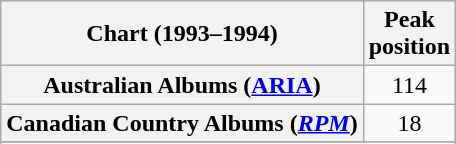<table class="wikitable sortable plainrowheaders" style="text-align:center">
<tr>
<th scope="col">Chart (1993–1994)</th>
<th scope="col">Peak<br>position</th>
</tr>
<tr>
<th scope="row">Australian Albums (<a href='#'>ARIA</a>)</th>
<td align="center">114</td>
</tr>
<tr>
<th scope="row">Canadian Country Albums (<em><a href='#'>RPM</a></em>)</th>
<td>18</td>
</tr>
<tr>
</tr>
<tr>
</tr>
<tr>
</tr>
</table>
